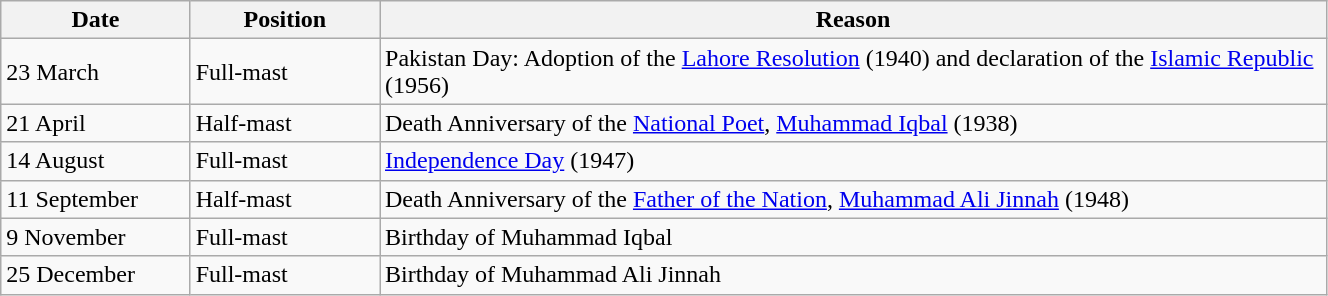<table class="wikitable" width="70%">
<tr>
<th width="10%">Date</th>
<th width="10%">Position</th>
<th width="50%">Reason</th>
</tr>
<tr>
<td>23 March</td>
<td>Full-mast</td>
<td>Pakistan Day: Adoption of the <a href='#'>Lahore Resolution</a> (1940) and declaration of the <a href='#'>Islamic Republic</a> (1956)</td>
</tr>
<tr>
<td>21 April</td>
<td>Half-mast</td>
<td>Death Anniversary of the <a href='#'>National Poet</a>, <a href='#'>Muhammad Iqbal</a> (1938)</td>
</tr>
<tr |->
<td>14 August</td>
<td>Full-mast</td>
<td><a href='#'>Independence Day</a> (1947)</td>
</tr>
<tr>
<td>11 September</td>
<td>Half-mast</td>
<td>Death Anniversary of the <a href='#'>Father of the Nation</a>, <a href='#'>Muhammad Ali Jinnah</a> (1948)</td>
</tr>
<tr>
<td>9 November</td>
<td>Full-mast</td>
<td>Birthday of Muhammad Iqbal</td>
</tr>
<tr>
<td>25 December</td>
<td>Full-mast</td>
<td>Birthday of Muhammad Ali Jinnah</td>
</tr>
</table>
